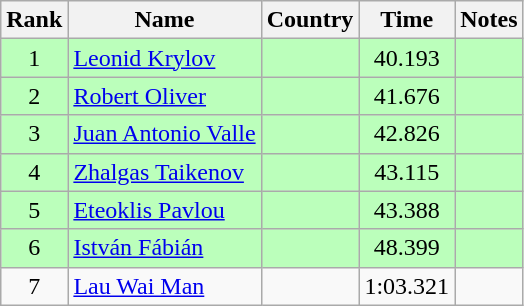<table class="wikitable" style="text-align:center">
<tr>
<th>Rank</th>
<th>Name</th>
<th>Country</th>
<th>Time</th>
<th>Notes</th>
</tr>
<tr bgcolor=bbffbb>
<td>1</td>
<td align="left"><a href='#'>Leonid Krylov</a></td>
<td align="left"></td>
<td>40.193</td>
<td></td>
</tr>
<tr bgcolor=bbffbb>
<td>2</td>
<td align="left"><a href='#'>Robert Oliver</a></td>
<td align="left"></td>
<td>41.676</td>
<td></td>
</tr>
<tr bgcolor=bbffbb>
<td>3</td>
<td align="left"><a href='#'>Juan Antonio Valle</a></td>
<td align="left"></td>
<td>42.826</td>
<td></td>
</tr>
<tr bgcolor=bbffbb>
<td>4</td>
<td align="left"><a href='#'>Zhalgas Taikenov</a></td>
<td align="left"></td>
<td>43.115</td>
<td></td>
</tr>
<tr bgcolor=bbffbb>
<td>5</td>
<td align="left"><a href='#'>Eteoklis Pavlou</a></td>
<td align="left"></td>
<td>43.388</td>
<td></td>
</tr>
<tr bgcolor=bbffbb>
<td>6</td>
<td align="left"><a href='#'>István Fábián</a></td>
<td align="left"></td>
<td>48.399</td>
<td></td>
</tr>
<tr>
<td>7</td>
<td align="left"><a href='#'>Lau Wai Man</a></td>
<td align="left"></td>
<td>1:03.321</td>
<td></td>
</tr>
</table>
